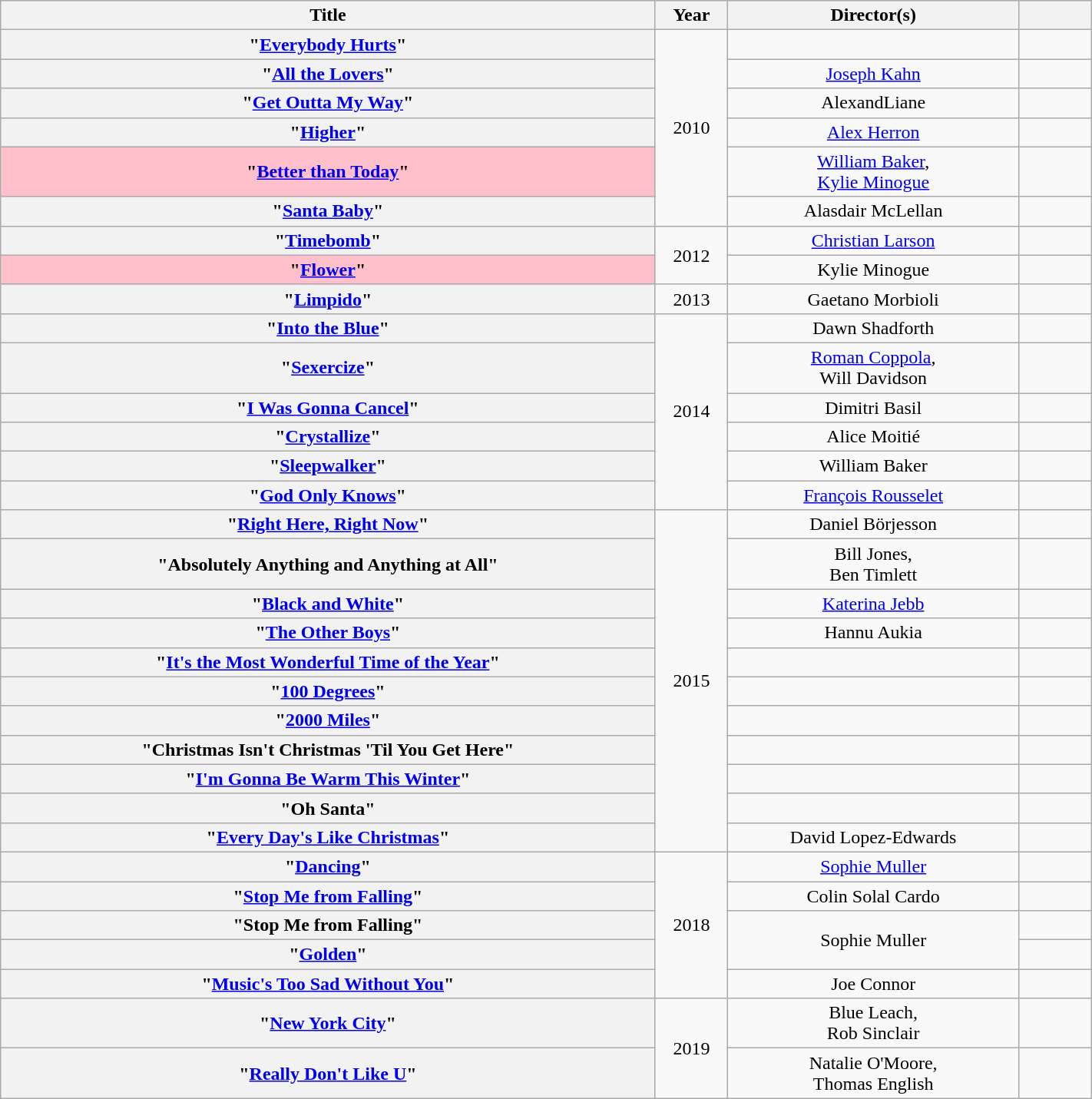<table class="wikitable plainrowheaders" style="text-align:center;" width="75%">
<tr>
<th style="width:45%;">Title</th>
<th style="width:5%;">Year</th>
<th style="width:20%;">Director(s)</th>
<th style="width:5%;"></th>
</tr>
<tr>
<th scope=row>"<a href='#'>Everybody Hurts</a>"<br></th>
<td rowspan=6>2010</td>
<td></td>
<td></td>
</tr>
<tr>
<th scope=row>"<a href='#'>All the Lovers</a>"</th>
<td><a href='#'>Joseph Kahn</a></td>
<td></td>
</tr>
<tr>
<th scope=row>"<a href='#'>Get Outta My Way</a>"</th>
<td>AlexandLiane</td>
<td></td>
</tr>
<tr>
<th scope=row>"<a href='#'>Higher</a>"<br></th>
<td><a href='#'>Alex Herron</a></td>
<td></td>
</tr>
<tr>
<th style="background:pink" scope=row>"<a href='#'>Better than Today</a>"</th>
<td><a href='#'>William Baker</a>,<br><a href='#'>Kylie Minogue</a></td>
<td></td>
</tr>
<tr>
<th scope=row>"<a href='#'>Santa Baby</a>"</th>
<td>Alasdair McLellan</td>
<td></td>
</tr>
<tr>
<th scope=row>"<a href='#'>Timebomb</a>"</th>
<td rowspan=2>2012</td>
<td><a href='#'>Christian Larson</a></td>
<td></td>
</tr>
<tr>
<th style="background:pink" scope=row>"<a href='#'>Flower</a>"</th>
<td>Kylie Minogue</td>
<td></td>
</tr>
<tr>
<th scope=row>"<a href='#'>Limpido</a>"<br></th>
<td>2013</td>
<td>Gaetano Morbioli</td>
<td></td>
</tr>
<tr>
<th scope=row>"<a href='#'>Into the Blue</a>"</th>
<td rowspan=6>2014</td>
<td>Dawn Shadforth</td>
<td></td>
</tr>
<tr>
<th scope=row>"<a href='#'>Sexercize</a>"</th>
<td><a href='#'>Roman Coppola</a>,<br>Will Davidson</td>
<td></td>
</tr>
<tr>
<th scope=row>"<a href='#'>I Was Gonna Cancel</a>"</th>
<td>Dimitri Basil</td>
<td></td>
</tr>
<tr>
<th scope=row>"<a href='#'>Crystallize</a>"</th>
<td>Alice Moitié</td>
<td></td>
</tr>
<tr>
<th scope=row>"<a href='#'>Sleepwalker</a>"</th>
<td>William Baker</td>
<td></td>
</tr>
<tr>
<th scope=row>"<a href='#'>God Only Knows</a>"<br></th>
<td><a href='#'>François Rousselet</a></td>
<td></td>
</tr>
<tr>
<th scope=row>"<a href='#'>Right Here, Right Now</a>"<br></th>
<td rowspan=11>2015</td>
<td>Daniel Börjesson</td>
<td></td>
</tr>
<tr>
<th scope=row>"Absolutely Anything and Anything at All"</th>
<td>Bill Jones,<br>Ben Timlett</td>
<td></td>
</tr>
<tr>
<th scope=row>"<a href='#'>Black and White</a>"<br></th>
<td><a href='#'>Katerina Jebb</a></td>
<td></td>
</tr>
<tr>
<th scope=row>"<a href='#'>The Other Boys</a>"<br></th>
<td>Hannu Aukia</td>
<td></td>
</tr>
<tr>
<th scope=row>"<a href='#'>It's the Most Wonderful Time of the Year</a>"</th>
<td></td>
<td></td>
</tr>
<tr>
<th scope=row>"<a href='#'>100 Degrees</a>"<br></th>
<td></td>
<td></td>
</tr>
<tr>
<th scope=row>"<a href='#'>2000 Miles</a>"</th>
<td></td>
<td></td>
</tr>
<tr>
<th scope=row>"Christmas Isn't Christmas 'Til You Get Here"</th>
<td></td>
<td></td>
</tr>
<tr>
<th scope=row>"<a href='#'>I'm Gonna Be Warm This Winter</a>"</th>
<td></td>
<td></td>
</tr>
<tr>
<th scope=row>"Oh Santa"</th>
<td></td>
<td></td>
</tr>
<tr>
<th scope=row>"<a href='#'>Every Day's Like Christmas</a>"</th>
<td>David Lopez-Edwards</td>
<td></td>
</tr>
<tr>
<th scope=row>"<a href='#'>Dancing</a>"</th>
<td rowspan=5>2018</td>
<td><a href='#'>Sophie Muller</a></td>
<td></td>
</tr>
<tr>
<th scope=row>"<a href='#'>Stop Me from Falling</a>"</th>
<td>Colin Solal Cardo</td>
<td></td>
</tr>
<tr>
<th scope=row>"Stop Me from Falling"<br></th>
<td rowspan=2>Sophie Muller</td>
<td></td>
</tr>
<tr>
<th scope=row>"<a href='#'>Golden</a>"</th>
<td></td>
</tr>
<tr>
<th scope=row>"<a href='#'>Music's Too Sad Without You</a>"<br></th>
<td>Joe Connor</td>
<td></td>
</tr>
<tr>
<th scope=row>"<a href='#'>New York City</a>"</th>
<td rowspan=2>2019</td>
<td>Blue Leach,<br>Rob Sinclair</td>
<td></td>
</tr>
<tr>
<th scope=row>"<a href='#'>Really Don't Like U</a>"<br></th>
<td>Natalie O'Moore,<br>Thomas English</td>
<td></td>
</tr>
</table>
